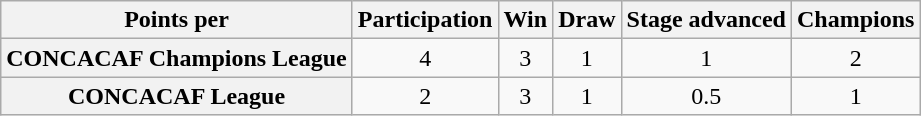<table class="wikitable">
<tr>
<th>Points per</th>
<th>Participation</th>
<th>Win</th>
<th>Draw</th>
<th>Stage advanced</th>
<th>Champions</th>
</tr>
<tr>
<th>CONCACAF Champions League </th>
<td align=center>4</td>
<td align=center>3</td>
<td align=center>1</td>
<td align=center>1</td>
<td align=center>2</td>
</tr>
<tr>
<th>CONCACAF League </th>
<td align=center>2</td>
<td align=center>3</td>
<td align=center>1</td>
<td align=center>0.5</td>
<td align=center>1</td>
</tr>
</table>
